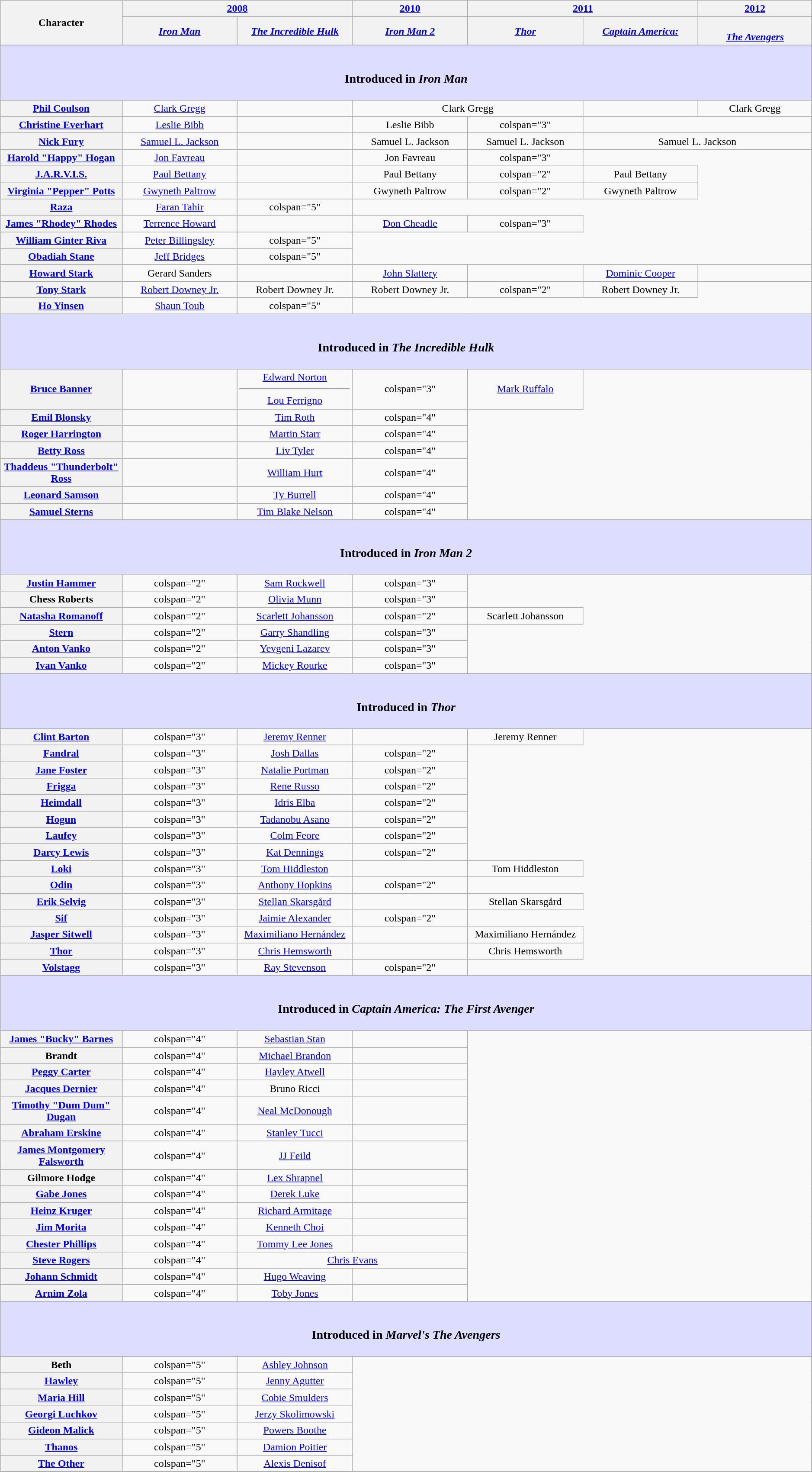<table class="wikitable" style="text-align:center; width:99%;">
<tr>
<th rowspan="2" style="width:15%;">Character</th>
<th colspan="2"><a href='#'>2008</a></th>
<th><a href='#'>2010</a></th>
<th colspan="2"><a href='#'>2011</a></th>
<th><a href='#'>2012</a></th>
</tr>
<tr>
<th style="width:14.2%;"><em><a href='#'>Iron Man</a></em></th>
<th style="width:14.2%;"><em><a href='#'>The Incredible Hulk</a></em></th>
<th style="width:14.2%;"><em><a href='#'>Iron Man 2</a></em></th>
<th style="width:14.2%;"><em><a href='#'>Thor</a></em></th>
<th style="width:14.2%;"><em><a href='#'>Captain America:<br></a></em></th>
<th style="width:14.2%;"><em><a href='#'><br>The Avengers</a></em></th>
</tr>
<tr>
<th scope="row" colspan="7" style="background-color:#ddf;"><br><h3>Introduced in <em>Iron Man</em></h3></th>
</tr>
<tr>
<th scope="row"><a href='#'>Phil Coulson</a>   </th>
<td><a href='#'>Clark Gregg</a></td>
<td></td>
<td colspan="2">Clark Gregg</td>
<td></td>
<td>Clark Gregg</td>
</tr>
<tr>
<th scope="row"><a href='#'>Christine Everhart</a></th>
<td><a href='#'>Leslie Bibb</a></td>
<td></td>
<td>Leslie Bibb</td>
<td>colspan="3" </td>
</tr>
<tr>
<th scope="row"><a href='#'>Nick Fury</a>    </th>
<td><a href='#'>Samuel L. Jackson</a></td>
<td></td>
<td>Samuel L. Jackson</td>
<td>Samuel L. Jackson</td>
<td colspan="2">Samuel L. Jackson</td>
</tr>
<tr>
<th scope="row"><a href='#'>Harold "Happy" Hogan</a>   </th>
<td><a href='#'>Jon Favreau</a></td>
<td></td>
<td>Jon Favreau</td>
<td>colspan="3" </td>
</tr>
<tr>
<th scope="row"><a href='#'>J.A.R.V.I.S.</a></th>
<td><a href='#'>Paul Bettany</a></td>
<td></td>
<td>Paul Bettany</td>
<td>colspan="2" </td>
<td>Paul Bettany</td>
</tr>
<tr>
<th scope="row"><a href='#'>Virginia "Pepper" Potts</a> </th>
<td><a href='#'>Gwyneth Paltrow</a></td>
<td></td>
<td>Gwyneth Paltrow</td>
<td>colspan="2" </td>
<td>Gwyneth Paltrow</td>
</tr>
<tr>
<th scope="row"><a href='#'>Raza</a></th>
<td><a href='#'>Faran Tahir</a></td>
<td>colspan="5" </td>
</tr>
<tr>
<th scope="row"><a href='#'>James "Rhodey" Rhodes</a>  </th>
<td><a href='#'>Terrence Howard</a></td>
<td></td>
<td><a href='#'>Don Cheadle</a></td>
<td>colspan="3" </td>
</tr>
<tr>
<th scope="row"><a href='#'>William Ginter Riva</a></th>
<td><a href='#'>Peter Billingsley</a></td>
<td>colspan="5" </td>
</tr>
<tr>
<th scope="row"><a href='#'>Obadiah Stane</a></th>
<td><a href='#'>Jeff Bridges</a></td>
<td>colspan="5" </td>
</tr>
<tr>
<th scope="row"><a href='#'>Howard Stark</a>   </th>
<td>Gerard Sanders</td>
<td></td>
<td><a href='#'>John Slattery</a></td>
<td></td>
<td><a href='#'>Dominic Cooper</a></td>
<td></td>
</tr>
<tr>
<th scope="row"><a href='#'>Tony Stark<br></a> </th>
<td><a href='#'>Robert Downey Jr.</a></td>
<td>Robert Downey Jr.</td>
<td>Robert Downey Jr.</td>
<td>colspan="2" </td>
<td>Robert Downey Jr.</td>
</tr>
<tr>
<th scope="row"><a href='#'>Ho Yinsen</a></th>
<td><a href='#'>Shaun Toub</a></td>
<td>colspan="5" </td>
</tr>
<tr>
<th scope="row" colspan="7" style="background-color:#ddf;"><br><h3>Introduced in <em>The Incredible Hulk</em></h3></th>
</tr>
<tr>
<th scope="row"><a href='#'>Bruce Banner<br></a>   </th>
<td></td>
<td><a href='#'>Edward Norton</a><hr><a href='#'>Lou Ferrigno</a></td>
<td>colspan="3" </td>
<td><a href='#'>Mark Ruffalo</a></td>
</tr>
<tr>
<th scope="row"><a href='#'>Emil Blonsky<br></a> </th>
<td></td>
<td><a href='#'>Tim Roth</a></td>
<td>colspan="4" </td>
</tr>
<tr>
<th scope="row"><a href='#'>Roger Harrington</a> </th>
<td></td>
<td><a href='#'>Martin Starr</a></td>
<td>colspan="4" </td>
</tr>
<tr>
<th scope="row"><a href='#'>Betty Ross</a></th>
<td></td>
<td><a href='#'>Liv Tyler</a></td>
<td>colspan="4" </td>
</tr>
<tr>
<th scope="row"><a href='#'>Thaddeus "Thunderbolt" Ross</a>  </th>
<td></td>
<td><a href='#'>William Hurt</a></td>
<td>colspan="4" </td>
</tr>
<tr>
<th scope="row"><a href='#'>Leonard Samson</a></th>
<td></td>
<td><a href='#'>Ty Burrell</a></td>
<td>colspan="4" </td>
</tr>
<tr>
<th scope="row"><a href='#'>Samuel Sterns</a></th>
<td></td>
<td><a href='#'>Tim Blake Nelson</a></td>
<td>colspan="4" </td>
</tr>
<tr>
<th scope="row" colspan="7" style="background-color:#ddf;"><br><h3>Introduced in <em>Iron Man 2</em></h3></th>
</tr>
<tr>
<th scope="row"><a href='#'>Justin Hammer</a></th>
<td>colspan="2" </td>
<td><a href='#'>Sam Rockwell</a></td>
<td>colspan="3" </td>
</tr>
<tr>
<th scope="row">Chess Roberts</th>
<td>colspan="2" </td>
<td><a href='#'>Olivia Munn</a></td>
<td>colspan="3" </td>
</tr>
<tr>
<th scope="row"><a href='#'>Natasha Romanoff<br></a>  </th>
<td>colspan="2" </td>
<td><a href='#'>Scarlett Johansson</a></td>
<td>colspan="2" </td>
<td>Scarlett Johansson</td>
</tr>
<tr>
<th scope="row"><a href='#'>Stern</a></th>
<td>colspan="2" </td>
<td><a href='#'>Garry Shandling</a></td>
<td>colspan="3" </td>
</tr>
<tr>
<th scope="row"><a href='#'>Anton Vanko</a></th>
<td>colspan="2" </td>
<td><a href='#'>Yevgeni Lazarev</a></td>
<td>colspan="3" </td>
</tr>
<tr>
<th scope="row"><a href='#'>Ivan Vanko<br></a></th>
<td>colspan="2" </td>
<td><a href='#'>Mickey Rourke</a></td>
<td>colspan="3" </td>
</tr>
<tr>
<th scope="row" colspan="7" style="background-color:#ddf;"><br><h3>Introduced in <em>Thor</em></h3></th>
</tr>
<tr>
<th scope="row"><a href='#'>Clint Barton<br></a>   </th>
<td>colspan="3" </td>
<td><a href='#'>Jeremy Renner</a></td>
<td></td>
<td>Jeremy Renner</td>
</tr>
<tr>
<th scope="row"><a href='#'>Fandral</a> </th>
<td>colspan="3" </td>
<td><a href='#'>Josh Dallas</a></td>
<td>colspan="2" </td>
</tr>
<tr>
<th scope="row"><a href='#'>Jane Foster</a>  </th>
<td>colspan="3" </td>
<td><a href='#'>Natalie Portman</a></td>
<td>colspan="2" </td>
</tr>
<tr>
<th scope="row"><a href='#'>Frigga</a> </th>
<td>colspan="3" </td>
<td><a href='#'>Rene Russo</a></td>
<td>colspan="2" </td>
</tr>
<tr>
<th scope="row"><a href='#'>Heimdall</a>  </th>
<td>colspan="3" </td>
<td><a href='#'>Idris Elba</a></td>
<td>colspan="2" </td>
</tr>
<tr>
<th scope="row"><a href='#'>Hogun</a> </th>
<td>colspan="3" </td>
<td><a href='#'>Tadanobu Asano</a></td>
<td>colspan="2" </td>
</tr>
<tr>
<th scope="row"><a href='#'>Laufey</a></th>
<td>colspan="3" </td>
<td><a href='#'>Colm Feore</a></td>
<td>colspan="2" </td>
</tr>
<tr>
<th scope="row"><a href='#'>Darcy Lewis</a>  </th>
<td>colspan="3" </td>
<td><a href='#'>Kat Dennings</a></td>
<td>colspan="2" </td>
</tr>
<tr>
<th scope="row"><a href='#'>Loki</a> </th>
<td>colspan="3" </td>
<td><a href='#'>Tom Hiddleston</a></td>
<td></td>
<td>Tom Hiddleston</td>
</tr>
<tr>
<th scope="row"><a href='#'>Odin</a> </th>
<td>colspan="3" </td>
<td><a href='#'>Anthony Hopkins</a></td>
<td>colspan="2" </td>
</tr>
<tr>
<th scope="row"><a href='#'>Erik Selvig</a> </th>
<td>colspan="3" </td>
<td><a href='#'>Stellan Skarsgård</a></td>
<td></td>
<td>Stellan Skarsgård</td>
</tr>
<tr>
<th scope="row"><a href='#'>Sif</a>   </th>
<td>colspan="3" </td>
<td><a href='#'>Jaimie Alexander</a></td>
<td>colspan="2" </td>
</tr>
<tr>
<th scope="row"><a href='#'>Jasper Sitwell</a>   </th>
<td>colspan="3" </td>
<td><a href='#'>Maximiliano Hernández</a></td>
<td></td>
<td>Maximiliano Hernández</td>
</tr>
<tr>
<th scope="row"><a href='#'>Thor</a>   </th>
<td>colspan="3" </td>
<td><a href='#'>Chris Hemsworth</a></td>
<td></td>
<td>Chris Hemsworth</td>
</tr>
<tr>
<th scope="row"><a href='#'>Volstagg</a> </th>
<td>colspan="3" </td>
<td><a href='#'>Ray Stevenson</a></td>
<td>colspan="2" </td>
</tr>
<tr>
<th scope="row" colspan="7" style="background-color:#ddf;"><br><h3>Introduced in <em>Captain America: The First Avenger</em></h3></th>
</tr>
<tr>
<th scope="row"><a href='#'>James "Bucky" Barnes</a>   </th>
<td>colspan="4" </td>
<td><a href='#'>Sebastian Stan</a></td>
<td></td>
</tr>
<tr>
<th scope="row">Brandt</th>
<td>colspan="4" </td>
<td><a href='#'>Michael Brandon</a></td>
<td></td>
</tr>
<tr>
<th scope="row"><a href='#'>Peggy Carter</a>   </th>
<td>colspan="4" </td>
<td><a href='#'>Hayley Atwell</a></td>
<td></td>
</tr>
<tr>
<th scope="row"><a href='#'>Jacques Dernier</a></th>
<td>colspan="4" </td>
<td>Bruno Ricci</td>
<td></td>
</tr>
<tr>
<th scope="row"><a href='#'>Timothy "Dum Dum"<br>Dugan</a> </th>
<td>colspan="4" </td>
<td><a href='#'>Neal McDonough</a></td>
<td></td>
</tr>
<tr>
<th scope="row"><a href='#'>Abraham Erskine</a></th>
<td>colspan="4" </td>
<td><a href='#'>Stanley Tucci</a></td>
<td></td>
</tr>
<tr>
<th scope="row"><a href='#'>James Montgomery Falsworth</a></th>
<td>colspan="4" </td>
<td><a href='#'>JJ Feild</a></td>
<td></td>
</tr>
<tr>
<th scope="row">Gilmore Hodge</th>
<td>colspan="4" </td>
<td><a href='#'>Lex Shrapnel</a></td>
<td></td>
</tr>
<tr>
<th scope="row"><a href='#'>Gabe Jones</a></th>
<td>colspan="4" </td>
<td><a href='#'>Derek Luke</a></td>
<td></td>
</tr>
<tr>
<th scope="row"><a href='#'>Heinz Kruger</a></th>
<td>colspan="4" </td>
<td><a href='#'>Richard Armitage</a></td>
<td></td>
</tr>
<tr>
<th scope="row"><a href='#'>Jim Morita</a></th>
<td>colspan="4" </td>
<td><a href='#'>Kenneth Choi</a></td>
<td></td>
</tr>
<tr>
<th scope="row"><a href='#'>Chester Phillips</a></th>
<td>colspan="4" </td>
<td><a href='#'>Tommy Lee Jones</a></td>
<td></td>
</tr>
<tr>
<th scope="row"><a href='#'>Steve Rogers<br></a> </th>
<td>colspan="4" </td>
<td colspan="2"><a href='#'>Chris Evans</a></td>
</tr>
<tr>
<th scope="row"><a href='#'>Johann Schmidt<br></a></th>
<td>colspan="4" </td>
<td><a href='#'>Hugo Weaving</a></td>
<td></td>
</tr>
<tr>
<th scope="row"><a href='#'>Arnim Zola</a> </th>
<td>colspan="4" </td>
<td><a href='#'>Toby Jones</a></td>
<td></td>
</tr>
<tr>
<th scope="row" colspan="7" style="background-color:#ddf;"><br><h3>Introduced in <em>Marvel's The Avengers</em></h3></th>
</tr>
<tr>
<th scope="row">Beth</th>
<td>colspan="5" </td>
<td><a href='#'>Ashley Johnson</a></td>
</tr>
<tr>
<th scope="row"><a href='#'>Hawley</a></th>
<td>colspan="5" </td>
<td><a href='#'>Jenny Agutter</a></td>
</tr>
<tr>
<th scope="row"><a href='#'>Maria Hill</a>    </th>
<td>colspan="5" </td>
<td><a href='#'>Cobie Smulders</a></td>
</tr>
<tr>
<th scope="row"><a href='#'>Georgi Luchkov</a></th>
<td>colspan="5" </td>
<td><a href='#'>Jerzy Skolimowski</a></td>
</tr>
<tr>
<th scope="row"><a href='#'>Gideon Malick</a></th>
<td>colspan="5" </td>
<td><a href='#'>Powers Boothe</a></td>
</tr>
<tr>
<th scope="row"><a href='#'>Thanos</a> </th>
<td>colspan="5" </td>
<td><a href='#'>Damion Poitier</a></td>
</tr>
<tr>
<th scope="row"><a href='#'>The Other</a></th>
<td>colspan="5" </td>
<td><a href='#'>Alexis Denisof</a></td>
</tr>
<tr>
</tr>
</table>
